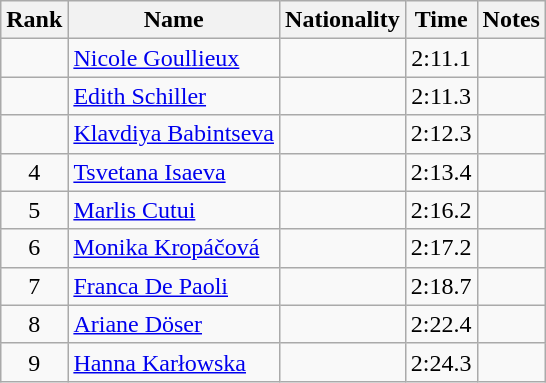<table class="wikitable sortable" style="text-align:center">
<tr>
<th>Rank</th>
<th>Name</th>
<th>Nationality</th>
<th>Time</th>
<th>Notes</th>
</tr>
<tr>
<td></td>
<td align=left><a href='#'>Nicole Goullieux</a></td>
<td align=left></td>
<td>2:11.1</td>
<td></td>
</tr>
<tr>
<td></td>
<td align=left><a href='#'>Edith Schiller</a></td>
<td align=left></td>
<td>2:11.3</td>
<td></td>
</tr>
<tr>
<td></td>
<td align=left><a href='#'>Klavdiya Babintseva</a></td>
<td align=left></td>
<td>2:12.3</td>
<td></td>
</tr>
<tr>
<td>4</td>
<td align=left><a href='#'>Tsvetana Isaeva</a></td>
<td align=left></td>
<td>2:13.4</td>
<td></td>
</tr>
<tr>
<td>5</td>
<td align=left><a href='#'>Marlis Cutui</a></td>
<td align=left></td>
<td>2:16.2</td>
<td></td>
</tr>
<tr>
<td>6</td>
<td align=left><a href='#'>Monika Kropáčová</a></td>
<td align=left></td>
<td>2:17.2</td>
<td></td>
</tr>
<tr>
<td>7</td>
<td align=left><a href='#'>Franca De Paoli</a></td>
<td align=left></td>
<td>2:18.7</td>
<td></td>
</tr>
<tr>
<td>8</td>
<td align=left><a href='#'>Ariane Döser</a></td>
<td align=left></td>
<td>2:22.4</td>
<td></td>
</tr>
<tr>
<td>9</td>
<td align=left><a href='#'>Hanna Karłowska</a></td>
<td align=left></td>
<td>2:24.3</td>
<td></td>
</tr>
</table>
